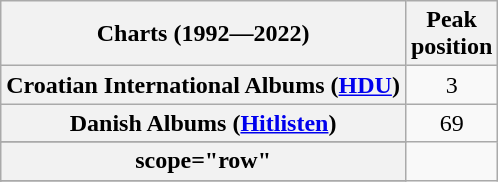<table class="wikitable plainrowheaders" style="text-align:center">
<tr>
<th>Charts (1992—2022)</th>
<th>Peak<br>position</th>
</tr>
<tr>
<th scope="row">Croatian International Albums (<a href='#'>HDU</a>)</th>
<td>3</td>
</tr>
<tr>
<th scope="row">Danish Albums (<a href='#'>Hitlisten</a>)</th>
<td>69</td>
</tr>
<tr>
</tr>
<tr>
<th>scope="row"</th>
</tr>
<tr>
</tr>
<tr>
</tr>
<tr>
</tr>
</table>
